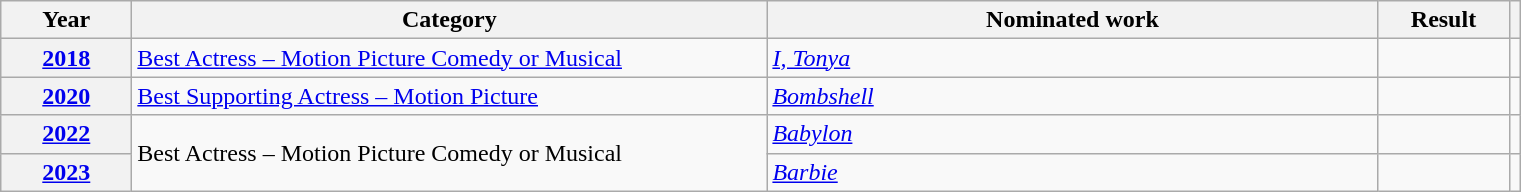<table class=wikitable>
<tr>
<th scope="col" style="width:5em;">Year</th>
<th scope="col" style="width:26em;">Category</th>
<th scope="col" style="width:25em;">Nominated work</th>
<th scope="col" style="width:5em;">Result</th>
<th scope="col"></th>
</tr>
<tr>
<th scope=row, style="text-align:center;"><a href='#'>2018</a></th>
<td><a href='#'>Best Actress – Motion Picture Comedy or Musical</a></td>
<td><em><a href='#'>I, Tonya</a></em></td>
<td></td>
<td style="text-align:center;"></td>
</tr>
<tr>
<th scope="row"><a href='#'>2020</a></th>
<td><a href='#'>Best Supporting Actress – Motion Picture</a></td>
<td><em><a href='#'>Bombshell</a></em></td>
<td></td>
<td style="text-align:center;"></td>
</tr>
<tr>
<th scope="row"><a href='#'>2022</a></th>
<td rowspan="2">Best Actress – Motion Picture Comedy or Musical</td>
<td><em><a href='#'>Babylon</a></em></td>
<td></td>
<td style="text-align:center;"></td>
</tr>
<tr>
<th><a href='#'>2023</a></th>
<td><em><a href='#'>Barbie</a></em></td>
<td></td>
<td style="text-align:center;"></td>
</tr>
</table>
